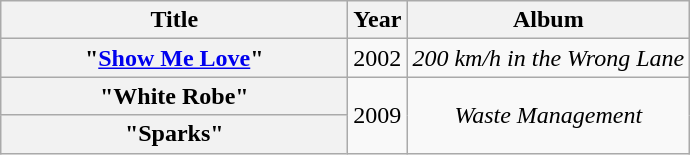<table class="wikitable plainrowheaders" style="text-align:center;">
<tr>
<th scope="col"  style="width:14em;">Title</th>
<th scope="col"  style="width:1em;">Year</th>
<th scope="col">Album</th>
</tr>
<tr>
<th scope="row">"<a href='#'>Show Me Love</a>"</th>
<td>2002</td>
<td><em>200 km/h in the Wrong Lane</em></td>
</tr>
<tr>
<th scope="row">"White Robe"</th>
<td rowspan="2">2009</td>
<td rowspan="2"><em>Waste Management</em></td>
</tr>
<tr>
<th scope="row">"Sparks"</th>
</tr>
</table>
